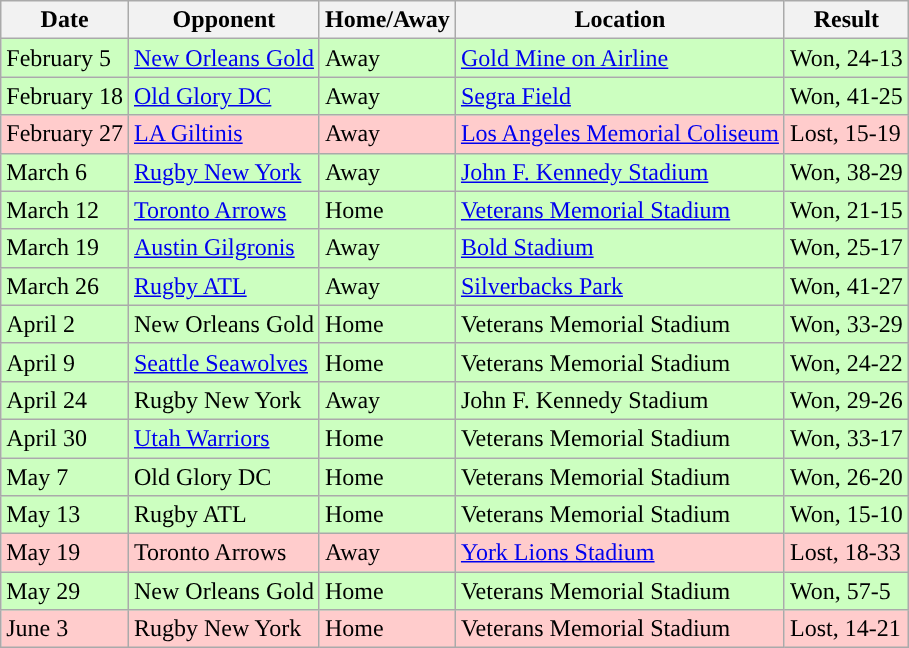<table class="wikitable">
<tr>
<th>Date</th>
<th>Opponent</th>
<th>Home/Away</th>
<th>Location</th>
<th>Result</th>
</tr>
<tr bgcolor="CCFFC">
<td>February 5</td>
<td><a href='#'>New Orleans Gold</a></td>
<td>Away</td>
<td><a href='#'>Gold Mine on Airline</a></td>
<td>Won, 24-13</td>
</tr>
<tr bgcolor="CCFFC">
<td>February 18</td>
<td><a href='#'>Old Glory DC</a></td>
<td>Away</td>
<td><a href='#'>Segra Field</a></td>
<td>Won, 41-25</td>
</tr>
<tr bgcolor="#FFCCCC">
<td>February 27</td>
<td><a href='#'>LA Giltinis</a></td>
<td>Away</td>
<td><a href='#'>Los Angeles Memorial Coliseum</a></td>
<td>Lost, 15-19</td>
</tr>
<tr bgcolor="CCFFC">
<td>March 6</td>
<td><a href='#'>Rugby New York</a></td>
<td>Away</td>
<td><a href='#'>John F. Kennedy Stadium</a></td>
<td>Won, 38-29</td>
</tr>
<tr bgcolor="#CCFFC">
<td>March 12</td>
<td><a href='#'>Toronto Arrows</a></td>
<td>Home</td>
<td><a href='#'>Veterans Memorial Stadium</a></td>
<td>Won, 21-15</td>
</tr>
<tr bgcolor="CCFFC">
<td>March 19</td>
<td><a href='#'>Austin Gilgronis</a></td>
<td>Away</td>
<td><a href='#'>Bold Stadium</a></td>
<td>Won, 25-17</td>
</tr>
<tr bgcolor="CCFFC">
<td>March 26</td>
<td><a href='#'>Rugby ATL</a></td>
<td>Away</td>
<td><a href='#'>Silverbacks Park</a></td>
<td>Won, 41-27</td>
</tr>
<tr bgcolor="CCFFC">
<td>April 2</td>
<td>New Orleans Gold</td>
<td>Home</td>
<td>Veterans Memorial Stadium</td>
<td>Won, 33-29</td>
</tr>
<tr bgcolor="CCFFC">
<td>April 9</td>
<td><a href='#'>Seattle Seawolves</a></td>
<td>Home</td>
<td>Veterans Memorial Stadium</td>
<td>Won, 24-22</td>
</tr>
<tr bgcolor="CCFFC">
<td>April 24</td>
<td>Rugby New York</td>
<td>Away</td>
<td>John F. Kennedy Stadium</td>
<td>Won, 29-26</td>
</tr>
<tr bgcolor="CCFFC">
<td>April 30</td>
<td><a href='#'>Utah Warriors</a></td>
<td>Home</td>
<td>Veterans Memorial Stadium</td>
<td>Won, 33-17</td>
</tr>
<tr bgcolor="CCFFC">
<td>May 7</td>
<td>Old Glory DC</td>
<td>Home</td>
<td>Veterans Memorial Stadium</td>
<td>Won, 26-20</td>
</tr>
<tr bgcolor="CCFFC">
<td>May 13</td>
<td>Rugby ATL</td>
<td>Home</td>
<td>Veterans Memorial Stadium</td>
<td>Won, 15-10</td>
</tr>
<tr bgcolor="FFCCCC">
<td>May 19</td>
<td>Toronto Arrows</td>
<td>Away</td>
<td><a href='#'>York Lions Stadium</a></td>
<td>Lost, 18-33</td>
</tr>
<tr bgcolor="CCFFC">
<td>May 29</td>
<td>New Orleans Gold</td>
<td>Home</td>
<td>Veterans Memorial Stadium</td>
<td>Won, 57-5</td>
</tr>
<tr bgcolor="FFCCCC">
<td>June 3</td>
<td>Rugby New York</td>
<td>Home</td>
<td>Veterans Memorial Stadium</td>
<td>Lost, 14-21</td>
</tr>
</table>
